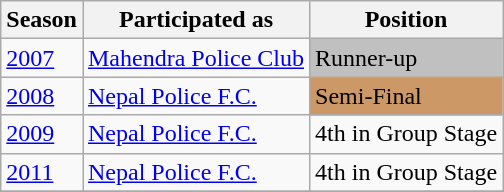<table class="wikitable">
<tr>
<th>Season</th>
<th>Participated as</th>
<th>Position</th>
</tr>
<tr>
<td><a href='#'>2007</a></td>
<td><a href='#'>Mahendra Police Club</a></td>
<td style="background:silver;">Runner-up</td>
</tr>
<tr>
<td><a href='#'>2008</a></td>
<td><a href='#'>Nepal Police F.C.</a></td>
<td style="background:#c96;">Semi-Final</td>
</tr>
<tr>
<td><a href='#'>2009</a></td>
<td><a href='#'>Nepal Police F.C.</a></td>
<td>4th in Group Stage</td>
</tr>
<tr>
<td><a href='#'>2011</a></td>
<td><a href='#'>Nepal Police F.C.</a></td>
<td>4th in Group Stage</td>
</tr>
<tr>
</tr>
</table>
